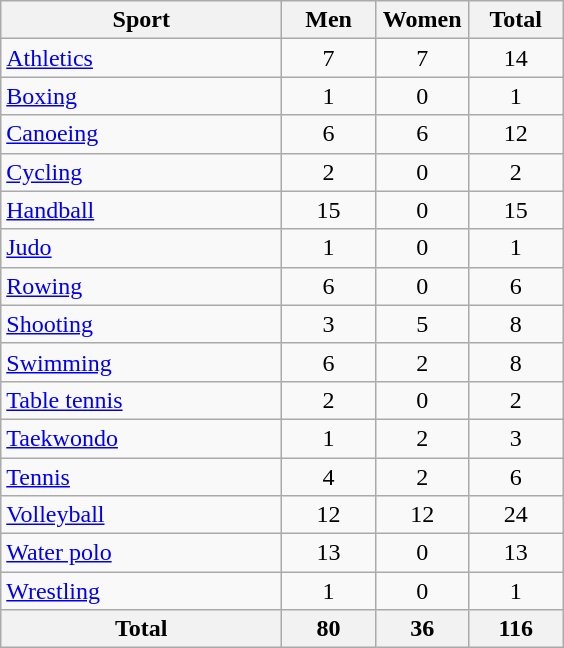<table class="wikitable sortable" style="text-align:center;">
<tr>
<th width=180>Sport</th>
<th width=55>Men</th>
<th width=55>Women</th>
<th width=55>Total</th>
</tr>
<tr>
<td align=left><a href='#'>Athletics</a></td>
<td>7</td>
<td>7</td>
<td>14</td>
</tr>
<tr>
<td align=left><a href='#'>Boxing</a></td>
<td>1</td>
<td>0</td>
<td>1</td>
</tr>
<tr>
<td align=left><a href='#'>Canoeing</a></td>
<td>6</td>
<td>6</td>
<td>12</td>
</tr>
<tr>
<td align=left><a href='#'>Cycling</a></td>
<td>2</td>
<td>0</td>
<td>2</td>
</tr>
<tr>
<td align=left><a href='#'>Handball</a></td>
<td>15</td>
<td>0</td>
<td>15</td>
</tr>
<tr>
<td align=left><a href='#'>Judo</a></td>
<td>1</td>
<td>0</td>
<td>1</td>
</tr>
<tr>
<td align=left><a href='#'>Rowing</a></td>
<td>6</td>
<td>0</td>
<td>6</td>
</tr>
<tr>
<td align=left><a href='#'>Shooting</a></td>
<td>3</td>
<td>5</td>
<td>8</td>
</tr>
<tr>
<td align=left><a href='#'>Swimming</a></td>
<td>6</td>
<td>2</td>
<td>8</td>
</tr>
<tr>
<td align=left><a href='#'>Table tennis</a></td>
<td>2</td>
<td>0</td>
<td>2</td>
</tr>
<tr>
<td align=left><a href='#'>Taekwondo</a></td>
<td>1</td>
<td>2</td>
<td>3</td>
</tr>
<tr>
<td align=left><a href='#'>Tennis</a></td>
<td>4</td>
<td>2</td>
<td>6</td>
</tr>
<tr>
<td align=left><a href='#'>Volleyball</a></td>
<td>12</td>
<td>12</td>
<td>24</td>
</tr>
<tr>
<td align=left><a href='#'>Water polo</a></td>
<td>13</td>
<td>0</td>
<td>13</td>
</tr>
<tr>
<td align=left><a href='#'>Wrestling</a></td>
<td>1</td>
<td>0</td>
<td>1</td>
</tr>
<tr class="sortbottom">
<th>Total</th>
<th>80</th>
<th>36</th>
<th>116</th>
</tr>
</table>
